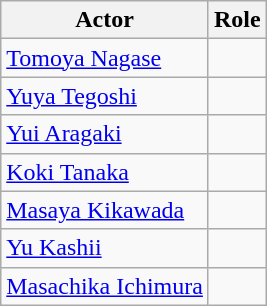<table class="wikitable">
<tr>
<th>Actor</th>
<th>Role</th>
</tr>
<tr>
<td><a href='#'>Tomoya Nagase</a></td>
<td></td>
</tr>
<tr>
<td><a href='#'>Yuya Tegoshi</a></td>
<td></td>
</tr>
<tr>
<td><a href='#'>Yui Aragaki</a></td>
<td></td>
</tr>
<tr>
<td><a href='#'>Koki Tanaka</a></td>
<td></td>
</tr>
<tr>
<td><a href='#'>Masaya Kikawada</a></td>
<td></td>
</tr>
<tr>
<td><a href='#'>Yu Kashii</a></td>
<td></td>
</tr>
<tr>
<td><a href='#'>Masachika Ichimura</a></td>
<td></td>
</tr>
</table>
